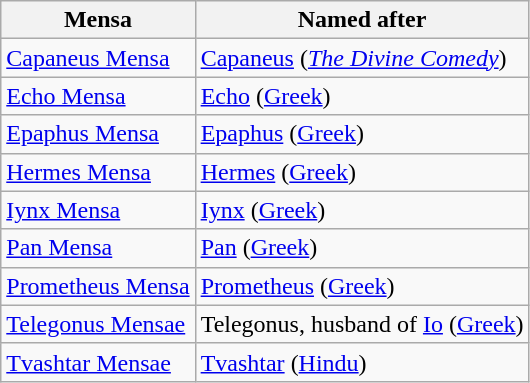<table class="wikitable">
<tr>
<th>Mensa</th>
<th>Named after</th>
</tr>
<tr>
<td><a href='#'>Capaneus Mensa</a></td>
<td><a href='#'>Capaneus</a> (<em><a href='#'>The Divine Comedy</a></em>)</td>
</tr>
<tr>
<td><a href='#'>Echo Mensa</a></td>
<td><a href='#'>Echo</a> (<a href='#'>Greek</a>)</td>
</tr>
<tr>
<td><a href='#'>Epaphus Mensa</a></td>
<td><a href='#'>Epaphus</a> (<a href='#'>Greek</a>)</td>
</tr>
<tr>
<td><a href='#'>Hermes Mensa</a></td>
<td><a href='#'>Hermes</a> (<a href='#'>Greek</a>)</td>
</tr>
<tr>
<td><a href='#'>Iynx Mensa</a></td>
<td><a href='#'>Iynx</a> (<a href='#'>Greek</a>)</td>
</tr>
<tr>
<td><a href='#'>Pan Mensa</a></td>
<td><a href='#'>Pan</a> (<a href='#'>Greek</a>)</td>
</tr>
<tr>
<td><a href='#'>Prometheus Mensa</a></td>
<td><a href='#'>Prometheus</a> (<a href='#'>Greek</a>)</td>
</tr>
<tr>
<td><a href='#'>Telegonus Mensae</a></td>
<td>Telegonus, husband of <a href='#'>Io</a> (<a href='#'>Greek</a>)</td>
</tr>
<tr>
<td><a href='#'>Tvashtar Mensae</a></td>
<td><a href='#'>Tvashtar</a> (<a href='#'>Hindu</a>)</td>
</tr>
</table>
